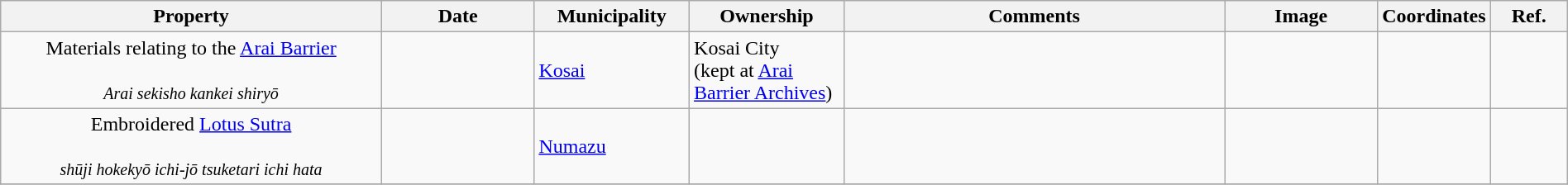<table class="wikitable sortable"  style="width:100%;">
<tr>
<th width="25%" align="left">Property</th>
<th width="10%" align="left" data-sort-type="number">Date</th>
<th width="10%" align="left">Municipality</th>
<th width="10%" align="left">Ownership</th>
<th width="25%" align="left" class="unsortable">Comments</th>
<th width="10%" align="left" class="unsortable">Image</th>
<th width="5%" align="left" class="unsortable">Coordinates</th>
<th width="5%" align="left" class="unsortable">Ref.</th>
</tr>
<tr>
<td align="center">Materials relating to the <a href='#'>Arai Barrier</a><br><br><small><em>Arai sekisho kankei shiryō</em></small></td>
<td></td>
<td><a href='#'>Kosai</a></td>
<td>Kosai City<br>(kept at <a href='#'>Arai Barrier Archives</a>)</td>
<td></td>
<td></td>
<td></td>
<td></td>
</tr>
<tr>
<td align="center">Embroidered <a href='#'>Lotus Sutra</a><br><br><small><em>shūji hokekyō ichi-jō tsuketari ichi hata</em></small></td>
<td></td>
<td><a href='#'>Numazu</a></td>
<td></td>
<td></td>
<td></td>
<td></td>
<td></td>
</tr>
<tr>
</tr>
</table>
